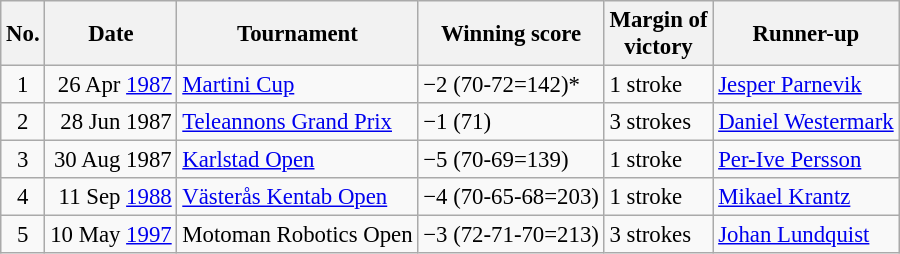<table class="wikitable" style="font-size:95%;">
<tr>
<th>No.</th>
<th>Date</th>
<th>Tournament</th>
<th>Winning score</th>
<th>Margin of<br>victory</th>
<th>Runner-up</th>
</tr>
<tr>
<td align=center>1</td>
<td align=right>26 Apr <a href='#'>1987</a></td>
<td><a href='#'>Martini Cup</a></td>
<td>−2 (70-72=142)*</td>
<td>1 stroke</td>
<td> <a href='#'>Jesper Parnevik</a></td>
</tr>
<tr>
<td align=center>2</td>
<td align=right>28 Jun 1987</td>
<td><a href='#'>Teleannons Grand Prix</a></td>
<td>−1 (71)</td>
<td>3 strokes</td>
<td> <a href='#'>Daniel Westermark</a></td>
</tr>
<tr>
<td align=center>3</td>
<td align=right>30 Aug 1987</td>
<td><a href='#'>Karlstad Open</a></td>
<td>−5 (70-69=139)</td>
<td>1 stroke</td>
<td> <a href='#'>Per-Ive Persson</a></td>
</tr>
<tr>
<td align=center>4</td>
<td align=right>11 Sep <a href='#'>1988</a></td>
<td><a href='#'>Västerås Kentab Open</a></td>
<td>−4 (70-65-68=203)</td>
<td>1 stroke</td>
<td> <a href='#'>Mikael Krantz</a></td>
</tr>
<tr>
<td align=center>5</td>
<td align=right>10 May <a href='#'>1997</a></td>
<td>Motoman Robotics Open</td>
<td>−3 (72-71-70=213)</td>
<td>3 strokes</td>
<td> <a href='#'>Johan Lundquist</a></td>
</tr>
</table>
